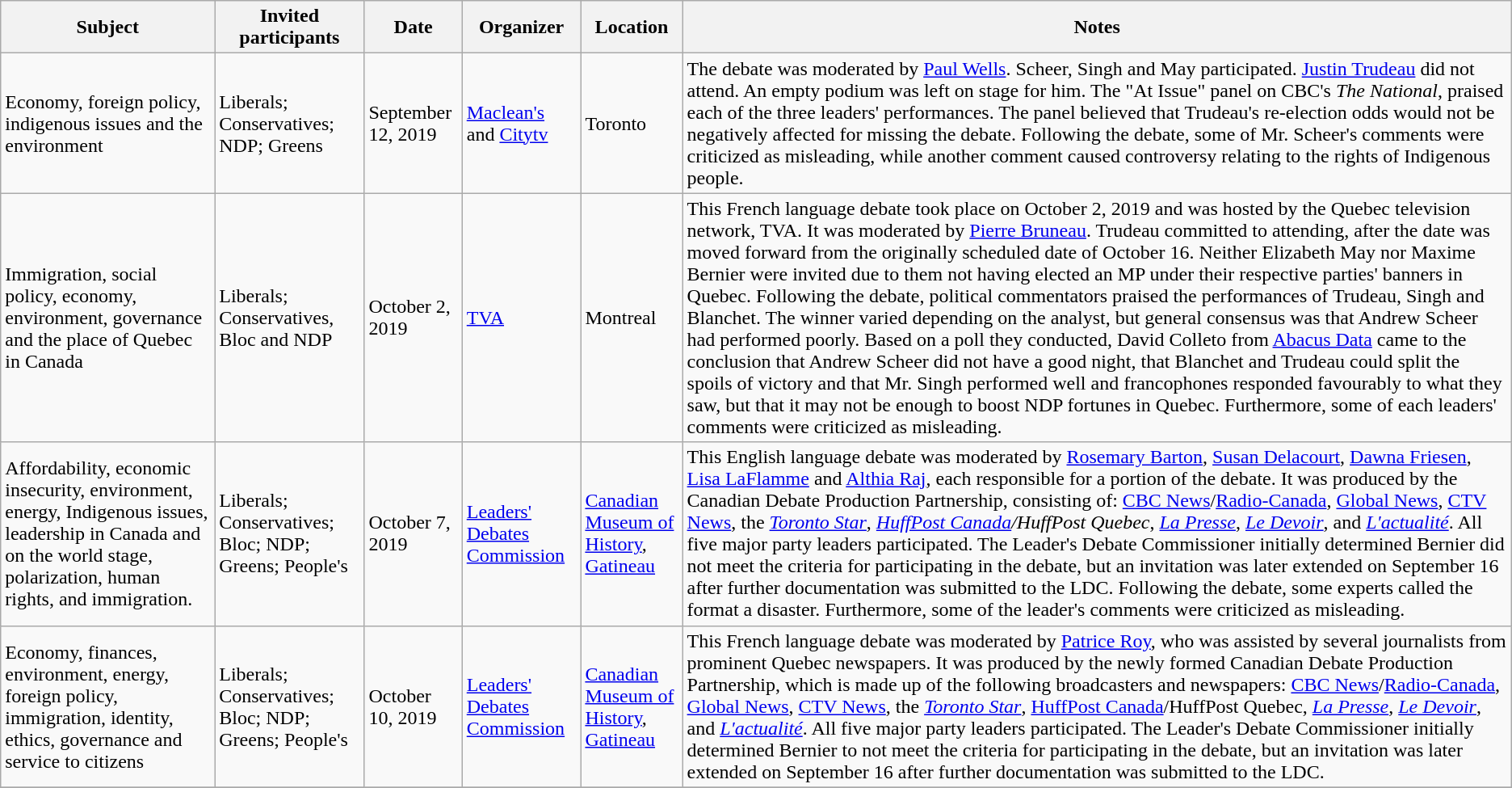<table class="wikitable">
<tr>
<th>Subject</th>
<th>Invited participants</th>
<th>Date</th>
<th>Organizer</th>
<th>Location</th>
<th>Notes</th>
</tr>
<tr>
<td>Economy, foreign policy, indigenous issues and the environment</td>
<td>Liberals; Conservatives; NDP; Greens</td>
<td>September 12, 2019</td>
<td><a href='#'>Maclean's</a> and <a href='#'>Citytv</a></td>
<td>Toronto</td>
<td>The debate was moderated by <a href='#'>Paul Wells</a>. Scheer, Singh and May participated. <a href='#'>Justin Trudeau</a> did not attend. An empty podium was left on stage for him. The "At Issue" panel on CBC's <em>The National</em>, praised each of the three leaders' performances. The panel believed that Trudeau's re-election odds would not be negatively affected for missing the debate. Following the debate, some of Mr. Scheer's comments were criticized as misleading, while another comment caused controversy relating to the rights of Indigenous people.</td>
</tr>
<tr>
<td>Immigration, social policy, economy, environment, governance and the place of Quebec in Canada</td>
<td>Liberals; Conservatives, Bloc and NDP</td>
<td>October 2, 2019</td>
<td><a href='#'>TVA</a></td>
<td>Montreal</td>
<td>This French language debate took place on October 2, 2019 and was hosted by the Quebec television network, TVA. It was moderated by <a href='#'>Pierre Bruneau</a>. Trudeau committed to attending, after the date was moved forward from the originally scheduled date of October 16. Neither Elizabeth May nor Maxime Bernier were invited due to them not having elected an MP under their respective parties' banners in Quebec. Following the debate, political commentators praised the performances of Trudeau, Singh and Blanchet. The winner varied depending on the analyst, but general consensus was that Andrew Scheer had performed poorly. Based on a poll they conducted, David Colleto from <a href='#'>Abacus Data</a> came to the conclusion that Andrew Scheer did not have a good night, that Blanchet and Trudeau could split the spoils of victory and that Mr. Singh performed well and francophones responded favourably to what they saw, but that it may not be enough to boost NDP fortunes in Quebec. Furthermore, some of each leaders' comments were criticized as misleading.</td>
</tr>
<tr>
<td>Affordability, economic insecurity, environment, energy, Indigenous issues, leadership in Canada and on the world stage, polarization, human rights, and immigration.</td>
<td>Liberals; Conservatives; Bloc; NDP; Greens; People's</td>
<td>October 7, 2019</td>
<td><a href='#'>Leaders' Debates Commission</a></td>
<td><a href='#'>Canadian Museum of History</a>, <a href='#'>Gatineau</a></td>
<td>This English language debate was moderated by <a href='#'>Rosemary Barton</a>, <a href='#'>Susan Delacourt</a>, <a href='#'>Dawna Friesen</a>, <a href='#'>Lisa LaFlamme</a> and <a href='#'>Althia Raj</a>, each responsible for a portion of the debate. It was produced by the Canadian Debate Production Partnership, consisting of: <a href='#'>CBC News</a>/<a href='#'>Radio-Canada</a>, <a href='#'>Global News</a>, <a href='#'>CTV News</a>, the <em><a href='#'>Toronto Star</a></em>, <em><a href='#'>HuffPost Canada</a>/HuffPost Quebec</em>, <em><a href='#'>La Presse</a></em>, <em><a href='#'>Le Devoir</a></em>, and <em><a href='#'>L'actualité</a></em>. All five major party leaders participated. The Leader's Debate Commissioner initially determined Bernier did not meet the criteria for participating in the debate, but an invitation was later extended on September 16 after further documentation was submitted to the LDC. Following the debate, some experts called the format a disaster. Furthermore, some of the leader's comments were criticized as misleading.</td>
</tr>
<tr>
<td>Economy, finances, environment, energy, foreign policy, immigration, identity, ethics, governance and service to citizens</td>
<td>Liberals; Conservatives; Bloc; NDP; Greens; People's</td>
<td>October 10, 2019</td>
<td><a href='#'>Leaders' Debates Commission</a></td>
<td><a href='#'>Canadian Museum of History</a>, <a href='#'>Gatineau</a></td>
<td>This French language debate was moderated by <a href='#'>Patrice Roy</a>, who was assisted by several journalists from prominent Quebec newspapers. It was produced by the newly formed Canadian Debate Production Partnership, which is made up of the following broadcasters and newspapers: <a href='#'>CBC News</a>/<a href='#'>Radio-Canada</a>, <a href='#'>Global News</a>, <a href='#'>CTV News</a>, the <em><a href='#'>Toronto Star</a></em>, <a href='#'>HuffPost Canada</a>/HuffPost Quebec, <em><a href='#'>La Presse</a></em>, <em><a href='#'>Le Devoir</a></em>, and <em><a href='#'>L'actualité</a></em>. All five major party leaders participated. The Leader's Debate Commissioner initially determined Bernier to not meet the criteria for participating in the debate, but an invitation was later extended on September 16 after further documentation was submitted to the LDC.</td>
</tr>
<tr>
</tr>
</table>
